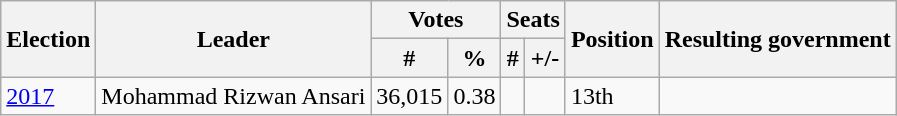<table class="wikitable">
<tr>
<th rowspan="2">Election</th>
<th rowspan="2">Leader</th>
<th colspan="2">Votes</th>
<th colspan="2">Seats</th>
<th rowspan="2">Position</th>
<th rowspan="2">Resulting government</th>
</tr>
<tr>
<th>#</th>
<th>%</th>
<th>#</th>
<th>+/-</th>
</tr>
<tr>
<td><a href='#'>2017</a></td>
<td>Mohammad Rizwan Ansari</td>
<td>36,015</td>
<td>0.38</td>
<td style="text-align:center;"></td>
<td></td>
<td>13th</td>
<td></td>
</tr>
</table>
